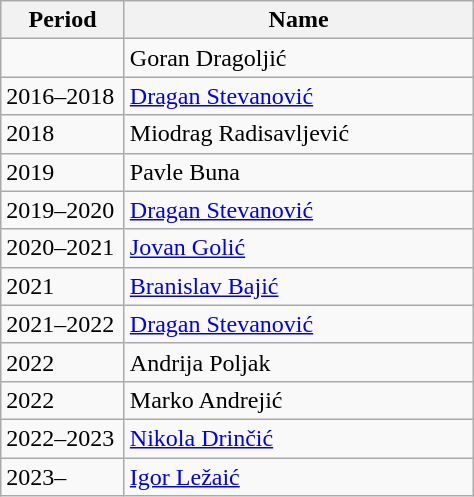<table class="wikitable">
<tr>
<th width="75">Period</th>
<th width="225">Name</th>
</tr>
<tr>
<td></td>
<td> Goran Dragoljić</td>
</tr>
<tr>
<td>2016–2018</td>
<td> <a href='#'>Dragan Stevanović</a></td>
</tr>
<tr>
<td>2018</td>
<td> Miodrag Radisavljević</td>
</tr>
<tr>
<td>2019</td>
<td> Pavle Buna</td>
</tr>
<tr>
<td>2019–2020</td>
<td> <a href='#'>Dragan Stevanović</a></td>
</tr>
<tr>
<td>2020–2021</td>
<td> <a href='#'>Jovan Golić</a></td>
</tr>
<tr>
<td>2021</td>
<td> <a href='#'>Branislav Bajić</a></td>
</tr>
<tr>
<td>2021–2022</td>
<td> <a href='#'>Dragan Stevanović</a></td>
</tr>
<tr>
<td>2022</td>
<td> Andrija Poljak</td>
</tr>
<tr>
<td>2022</td>
<td> Marko Andrejić</td>
</tr>
<tr>
<td>2022–2023</td>
<td> <a href='#'>Nikola Drinčić</a></td>
</tr>
<tr>
<td>2023–</td>
<td> <a href='#'>Igor Ležaić</a></td>
</tr>
</table>
